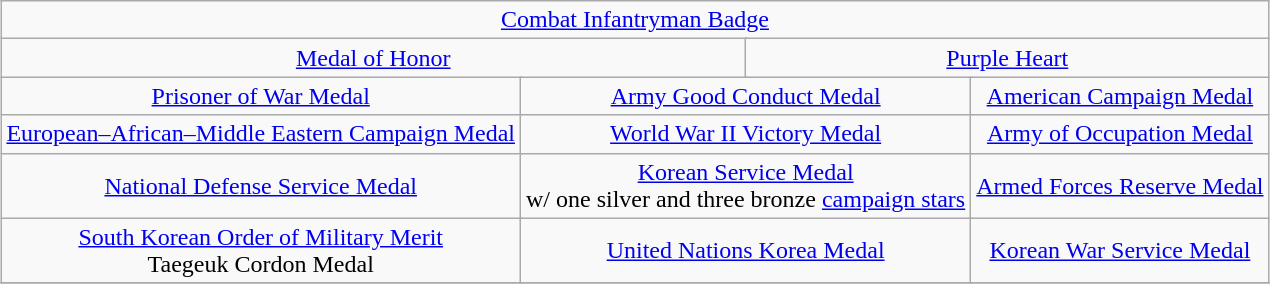<table class="wikitable" style="margin:1em auto; text-align:center;">
<tr>
<td colspan="12"><a href='#'>Combat Infantryman Badge</a></td>
</tr>
<tr>
<td colspan="6"><a href='#'>Medal of Honor</a></td>
<td colspan="6"><a href='#'>Purple Heart</a></td>
</tr>
<tr>
<td colspan="4"><a href='#'>Prisoner of War Medal</a></td>
<td colspan="4"><a href='#'>Army Good Conduct Medal</a></td>
<td colspan="4"><a href='#'>American Campaign Medal</a></td>
</tr>
<tr>
<td colspan="4"><a href='#'>European–African–Middle Eastern Campaign Medal</a></td>
<td colspan="4"><a href='#'>World War II Victory Medal</a></td>
<td colspan="4"><a href='#'>Army of Occupation Medal</a></td>
</tr>
<tr>
<td colspan="4"><a href='#'>National Defense Service Medal</a></td>
<td colspan="4"><a href='#'>Korean Service Medal</a><br>w/ one silver and three bronze <a href='#'>campaign stars</a></td>
<td colspan="4"><a href='#'>Armed Forces Reserve Medal</a></td>
</tr>
<tr>
<td colspan="4"><a href='#'>South Korean Order of Military Merit</a><br>Taegeuk Cordon Medal</td>
<td colspan="4"><a href='#'>United Nations Korea Medal</a></td>
<td colspan="4"><a href='#'>Korean War Service Medal</a></td>
</tr>
<tr>
</tr>
</table>
